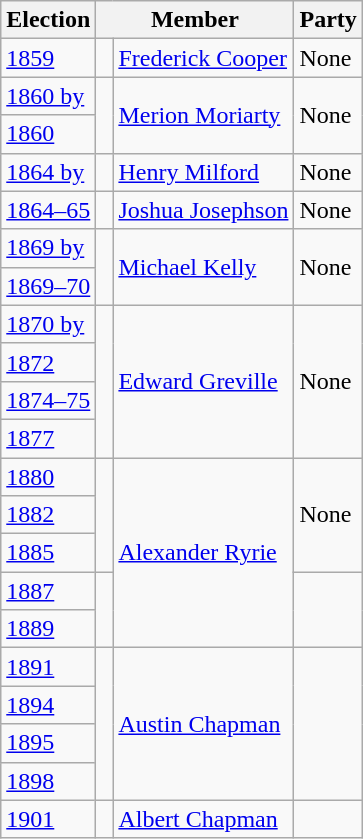<table class="wikitable">
<tr>
<th>Election</th>
<th colspan="2">Member</th>
<th>Party</th>
</tr>
<tr>
<td><a href='#'>1859</a></td>
<td> </td>
<td><a href='#'>Frederick Cooper</a></td>
<td>None</td>
</tr>
<tr>
<td><a href='#'>1860 by</a></td>
<td rowspan="2" > </td>
<td rowspan="2"><a href='#'>Merion Moriarty</a></td>
<td rowspan="2">None</td>
</tr>
<tr>
<td><a href='#'>1860</a></td>
</tr>
<tr>
<td><a href='#'>1864 by</a></td>
<td> </td>
<td><a href='#'>Henry Milford</a></td>
<td>None</td>
</tr>
<tr>
<td><a href='#'>1864–65</a></td>
<td> </td>
<td><a href='#'>Joshua Josephson</a></td>
<td>None</td>
</tr>
<tr>
<td><a href='#'>1869 by</a></td>
<td rowspan="2" > </td>
<td rowspan="2"><a href='#'>Michael Kelly</a></td>
<td rowspan="2">None</td>
</tr>
<tr>
<td><a href='#'>1869–70</a></td>
</tr>
<tr>
<td><a href='#'>1870 by</a></td>
<td rowspan="4" > </td>
<td rowspan="4"><a href='#'>Edward Greville</a></td>
<td rowspan="4">None</td>
</tr>
<tr>
<td><a href='#'>1872</a></td>
</tr>
<tr>
<td><a href='#'>1874–75</a></td>
</tr>
<tr>
<td><a href='#'>1877</a></td>
</tr>
<tr>
<td><a href='#'>1880</a></td>
<td rowspan="3" > </td>
<td rowspan="5"><a href='#'>Alexander Ryrie</a></td>
<td rowspan="3">None</td>
</tr>
<tr>
<td><a href='#'>1882</a></td>
</tr>
<tr>
<td><a href='#'>1885</a></td>
</tr>
<tr>
<td><a href='#'>1887</a></td>
<td rowspan="2" > </td>
<td rowspan="2"></td>
</tr>
<tr>
<td><a href='#'>1889</a></td>
</tr>
<tr>
<td><a href='#'>1891</a></td>
<td rowspan="4" > </td>
<td rowspan="4"><a href='#'>Austin Chapman</a></td>
<td rowspan="4"></td>
</tr>
<tr>
<td><a href='#'>1894</a></td>
</tr>
<tr>
<td><a href='#'>1895</a></td>
</tr>
<tr>
<td><a href='#'>1898</a></td>
</tr>
<tr>
<td><a href='#'>1901</a></td>
<td> </td>
<td><a href='#'>Albert Chapman</a></td>
<td></td>
</tr>
</table>
